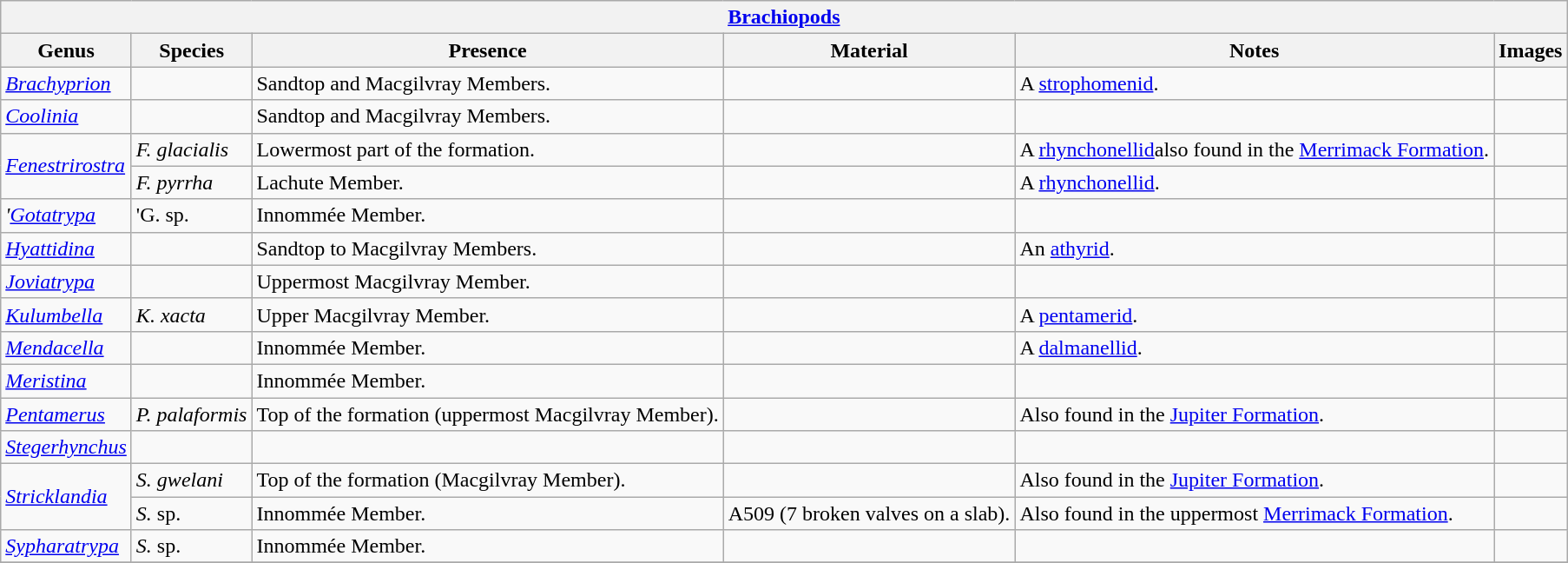<table class="wikitable" align="center">
<tr>
<th colspan="6" align="center"><strong><a href='#'>Brachiopods</a></strong></th>
</tr>
<tr>
<th>Genus</th>
<th>Species</th>
<th>Presence</th>
<th><strong>Material</strong></th>
<th>Notes</th>
<th>Images</th>
</tr>
<tr>
<td><em><a href='#'>Brachyprion</a></em></td>
<td></td>
<td>Sandtop and Macgilvray Members.</td>
<td></td>
<td>A <a href='#'>strophomenid</a>.</td>
<td></td>
</tr>
<tr>
<td><em><a href='#'>Coolinia</a></em></td>
<td></td>
<td>Sandtop and Macgilvray Members.</td>
<td></td>
<td></td>
<td></td>
</tr>
<tr>
<td rowspan="2"><em><a href='#'>Fenestrirostra</a></em></td>
<td><em>F. glacialis</em></td>
<td>Lowermost part of the formation.</td>
<td></td>
<td>A <a href='#'>rhynchonellid</a>also found in the <a href='#'>Merrimack Formation</a>.</td>
<td></td>
</tr>
<tr>
<td><em>F. pyrrha</em></td>
<td>Lachute Member.</td>
<td></td>
<td>A <a href='#'>rhynchonellid</a>.</td>
<td></td>
</tr>
<tr>
<td><em>'<a href='#'>Gotatrypa</a><strong></td>
<td></em>'G.</strong> sp.</td>
<td>Innommée Member.</td>
<td></td>
<td></td>
<td></td>
</tr>
<tr>
<td><em><a href='#'>Hyattidina</a></em></td>
<td></td>
<td>Sandtop to Macgilvray Members.</td>
<td></td>
<td>An <a href='#'>athyrid</a>.</td>
<td></td>
</tr>
<tr>
<td><em><a href='#'>Joviatrypa</a></em></td>
<td></td>
<td>Uppermost Macgilvray Member.</td>
<td></td>
<td></td>
<td></td>
</tr>
<tr>
<td><em><a href='#'>Kulumbella</a></em></td>
<td><em>K. xacta</em></td>
<td>Upper Macgilvray Member.</td>
<td></td>
<td>A <a href='#'>pentamerid</a>.</td>
<td></td>
</tr>
<tr>
<td><em><a href='#'>Mendacella</a></em></td>
<td></td>
<td>Innommée Member.</td>
<td></td>
<td>A <a href='#'>dalmanellid</a>.</td>
<td></td>
</tr>
<tr>
<td><em><a href='#'>Meristina</a></em></td>
<td></td>
<td>Innommée Member.</td>
<td></td>
<td></td>
<td></td>
</tr>
<tr>
<td><em><a href='#'>Pentamerus</a></em></td>
<td><em>P. palaformis</em></td>
<td>Top of the formation (uppermost Macgilvray Member).</td>
<td></td>
<td>Also found in the <a href='#'>Jupiter Formation</a>.</td>
<td></td>
</tr>
<tr>
<td><em><a href='#'>Stegerhynchus</a></em></td>
<td></td>
<td></td>
<td></td>
<td></td>
<td></td>
</tr>
<tr>
<td rowspan=2><em><a href='#'>Stricklandia</a></em></td>
<td><em>S. gwelani</em></td>
<td>Top of the formation (Macgilvray Member).</td>
<td></td>
<td>Also found in the <a href='#'>Jupiter Formation</a>.</td>
<td></td>
</tr>
<tr>
<td><em>S.</em> sp.</td>
<td>Innommée Member.</td>
<td>A509 (7 broken valves on a slab).</td>
<td>Also found in the uppermost <a href='#'>Merrimack Formation</a>.</td>
<td></td>
</tr>
<tr>
<td><em><a href='#'>Sypharatrypa</a></em></td>
<td><em>S.</em> sp.</td>
<td>Innommée Member.</td>
<td></td>
<td></td>
<td></td>
</tr>
<tr>
</tr>
</table>
